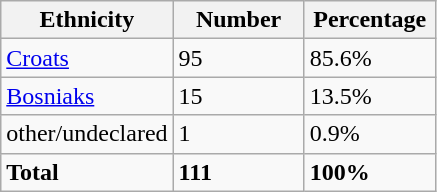<table class="wikitable">
<tr>
<th width="100px">Ethnicity</th>
<th width="80px">Number</th>
<th width="80px">Percentage</th>
</tr>
<tr>
<td><a href='#'>Croats</a></td>
<td>95</td>
<td>85.6%</td>
</tr>
<tr>
<td><a href='#'>Bosniaks</a></td>
<td>15</td>
<td>13.5%</td>
</tr>
<tr>
<td>other/undeclared</td>
<td>1</td>
<td>0.9%</td>
</tr>
<tr>
<td><strong>Total</strong></td>
<td><strong>111</strong></td>
<td><strong>100%</strong></td>
</tr>
</table>
